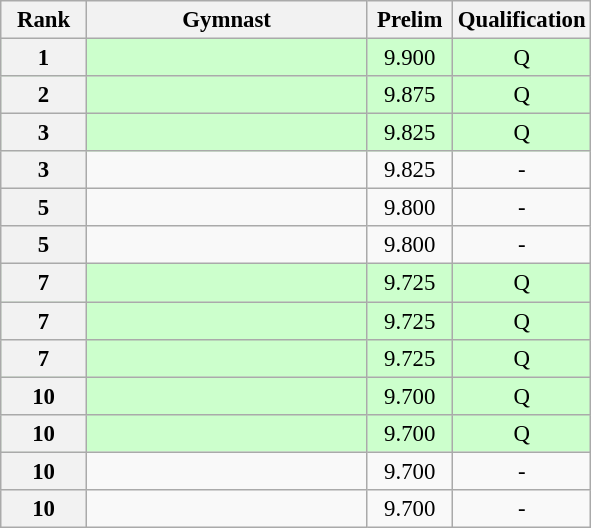<table class="wikitable sortable" style="text-align:center; font-size:95%">
<tr>
<th scope="col" style="width:50px;">Rank</th>
<th scope="col" style="width:180px;">Gymnast</th>
<th scope="col" style="width:50px;">Prelim</th>
<th scope="col" style="width:10px;">Qualification</th>
</tr>
<tr bgcolor=ccffcc>
<th scope=row style="text-align:center">1</th>
<td style="text-align:left;"></td>
<td>9.900</td>
<td>Q</td>
</tr>
<tr bgcolor=ccffcc>
<th scope=row style="text-align:center">2</th>
<td style="text-align:left;"></td>
<td>9.875</td>
<td>Q</td>
</tr>
<tr bgcolor=ccffcc>
<th scope=row style="text-align:center">3</th>
<td style="text-align:left;"></td>
<td>9.825</td>
<td>Q</td>
</tr>
<tr>
<th scope=row style="text-align:center">3</th>
<td style="text-align:left;"></td>
<td>9.825</td>
<td>-</td>
</tr>
<tr>
<th scope=row style="text-align:center">5</th>
<td style="text-align:left;"></td>
<td>9.800</td>
<td>-</td>
</tr>
<tr>
<th scope=row style="text-align:center">5</th>
<td style="text-align:left;"></td>
<td>9.800</td>
<td>-</td>
</tr>
<tr bgcolor=ccffcc>
<th scope=row style="text-align:center">7</th>
<td style="text-align:left;"></td>
<td>9.725</td>
<td>Q</td>
</tr>
<tr bgcolor=ccffcc>
<th scope=row style="text-align:center">7</th>
<td style="text-align:left;"></td>
<td>9.725</td>
<td>Q</td>
</tr>
<tr bgcolor=ccffcc>
<th scope=row style="text-align:center">7</th>
<td style="text-align:left;"></td>
<td>9.725</td>
<td>Q</td>
</tr>
<tr bgcolor=ccffcc>
<th scope=row style="text-align:center">10</th>
<td style="text-align:left;"></td>
<td>9.700</td>
<td>Q</td>
</tr>
<tr bgcolor=ccffcc>
<th scope=row style="text-align:center">10</th>
<td style="text-align:left;"></td>
<td>9.700</td>
<td>Q</td>
</tr>
<tr>
<th scope=row style="text-align:center">10</th>
<td style="text-align:left;"></td>
<td>9.700</td>
<td>-</td>
</tr>
<tr>
<th scope=row style="text-align:center">10</th>
<td style="text-align:left;"></td>
<td>9.700</td>
<td>-</td>
</tr>
</table>
